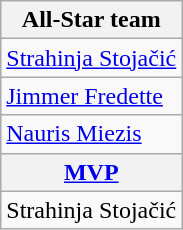<table class="wikitable plainrowheaders">
<tr>
<th scope="col" colspan=2>All-Star team</th>
</tr>
<tr>
<td> <a href='#'>Strahinja Stojačić</a></td>
</tr>
<tr>
<td> <a href='#'>Jimmer Fredette</a></td>
</tr>
<tr>
<td> <a href='#'>Nauris Miezis</a></td>
</tr>
<tr>
<th scope="col" colspan=2><a href='#'>MVP</a></th>
</tr>
<tr>
<td> Strahinja Stojačić</td>
</tr>
</table>
